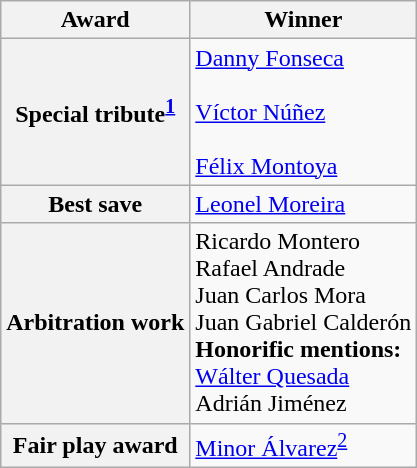<table class="wikitable">
<tr>
<th>Award</th>
<th>Winner</th>
</tr>
<tr>
<th>Special tribute<sup><a href='#'>1</a></sup></th>
<td><a href='#'>Danny Fonseca</a><br><br><a href='#'>Víctor Núñez</a><br><br> <a href='#'>Félix Montoya</a><br></td>
</tr>
<tr>
<th>Best save</th>
<td><a href='#'>Leonel Moreira</a><br></td>
</tr>
<tr>
<th>Arbitration work</th>
<td>Ricardo Montero<br>Rafael Andrade<br>Juan Carlos Mora<br>Juan Gabriel Calderón<br><strong>Honorific mentions:</strong><br><a href='#'>Wálter Quesada</a><br>Adrián Jiménez</td>
</tr>
<tr>
<th>Fair play award</th>
<td><a href='#'>Minor Álvarez</a><sup><a href='#'>2</a></sup><br></td>
</tr>
</table>
